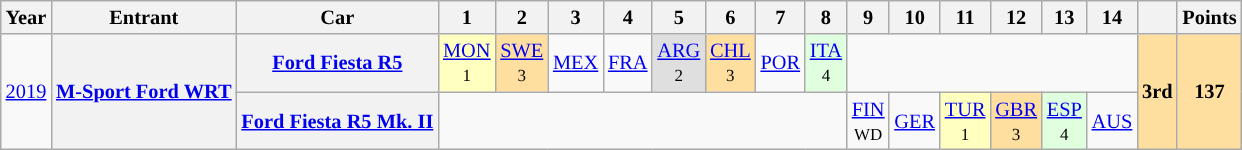<table class="wikitable" border="1" style="text-align:center; font-size:85%;">
<tr>
<th>Year</th>
<th>Entrant</th>
<th>Car</th>
<th>1</th>
<th>2</th>
<th>3</th>
<th>4</th>
<th>5</th>
<th>6</th>
<th>7</th>
<th>8</th>
<th>9</th>
<th>10</th>
<th>11</th>
<th>12</th>
<th>13</th>
<th>14</th>
<th></th>
<th>Points</th>
</tr>
<tr>
<td rowspan="2"><a href='#'>2019</a></td>
<th rowspan="2" nowrap><a href='#'>M-Sport Ford WRT</a></th>
<th nowrap><a href='#'>Ford Fiesta R5</a></th>
<td style="background:#ffffbf;"><a href='#'>MON</a><br><small>1</small></td>
<td style="background:#ffdf9f;"><a href='#'>SWE</a><br><small>3</small></td>
<td><a href='#'>MEX</a></td>
<td><a href='#'>FRA</a></td>
<td style="background:#dfdfdf;"><a href='#'>ARG</a><br><small>2</small></td>
<td style="background:#ffdf9f;"><a href='#'>CHL</a><br><small>3</small></td>
<td><a href='#'>POR</a></td>
<td style="background:#dfffdf;"><a href='#'>ITA</a><br><small>4</small></td>
<td colspan=6></td>
<th rowspan="2" style="background:#ffdf9f;">3rd</th>
<th rowspan="2" style="background:#ffdf9f;">137</th>
</tr>
<tr>
<th nowrap><a href='#'>Ford Fiesta R5 Mk. II</a></th>
<td colspan=8></td>
<td><a href='#'>FIN</a><br><small>WD</small></td>
<td><a href='#'>GER</a></td>
<td style="background:#ffffbf;"><a href='#'>TUR</a><br><small>1</small></td>
<td style="background:#ffdf9f;"><a href='#'>GBR</a><br><small>3</small></td>
<td style="background:#dfffdf;"><a href='#'>ESP</a><br><small>4</small></td>
<td><a href='#'>AUS</a><br></td>
</tr>
</table>
